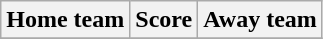<table class="wikitable" style="text-align: center">
<tr>
<th>Home team</th>
<th>Score</th>
<th>Away team</th>
</tr>
<tr>
</tr>
</table>
